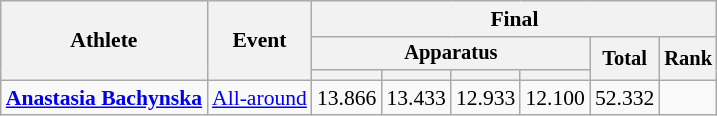<table class="wikitable" style="font-size:90%">
<tr>
<th rowspan=3>Athlete</th>
<th rowspan=3>Event</th>
<th colspan=6>Final</th>
</tr>
<tr style="font-size:95%">
<th colspan=4>Apparatus</th>
<th rowspan=2>Total</th>
<th rowspan=2>Rank</th>
</tr>
<tr style="font-size:95%">
<th></th>
<th></th>
<th></th>
<th></th>
</tr>
<tr align=center>
<td align=left><strong><a href='#'>Anastasia Bachynska</a></strong></td>
<td align=left><a href='#'>All-around</a></td>
<td>13.866</td>
<td>13.433</td>
<td>12.933</td>
<td>12.100</td>
<td>52.332</td>
<td></td>
</tr>
</table>
